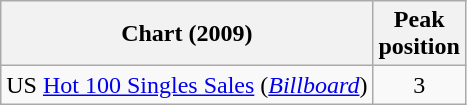<table class="wikitable sortable">
<tr>
<th align="left">Chart (2009)</th>
<th align="center">Peak<br>position</th>
</tr>
<tr>
<td align="left">US <a href='#'>Hot 100 Singles Sales</a> (<em><a href='#'>Billboard</a></em>)</td>
<td align="center">3</td>
</tr>
</table>
